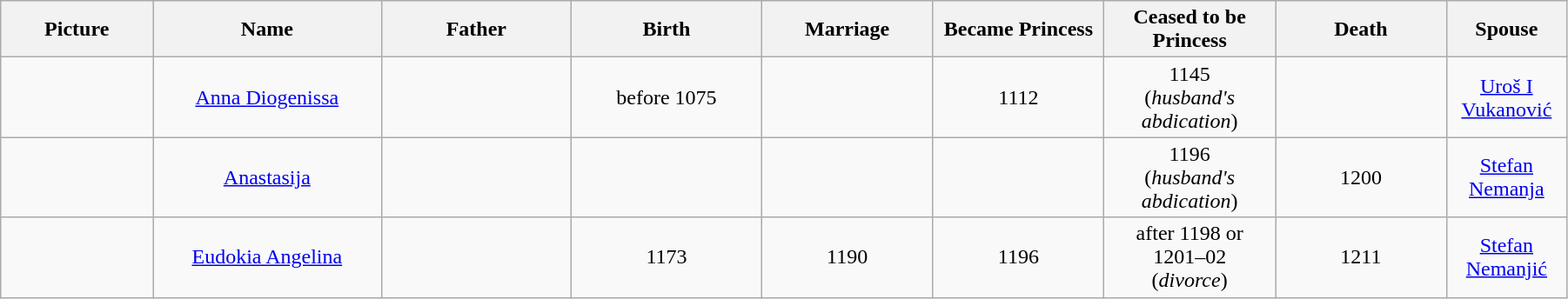<table width=95% class="wikitable">
<tr>
<th width = "8%">Picture</th>
<th width = "12%">Name</th>
<th width = "10%">Father</th>
<th width = "10%">Birth</th>
<th width = "9%">Marriage</th>
<th width = "9%">Became Princess</th>
<th width = "9%">Ceased to be Princess</th>
<th width = "9%">Death</th>
<th width = "6%">Spouse</th>
</tr>
<tr>
<td align="center"></td>
<td align="center"><a href='#'>Anna Diogenissa</a></td>
<td align="center"></td>
<td align="center">before 1075</td>
<td align="center"></td>
<td align="center"> 1112</td>
<td align="center">1145<br>(<em>husband's abdication</em>)</td>
<td align="center"></td>
<td align="center"><a href='#'>Uroš I Vukanović</a></td>
</tr>
<tr>
<td align="center"></td>
<td align="center"><a href='#'>Anastasija</a></td>
<td align="center"></td>
<td align="center"></td>
<td align="center"></td>
<td align="center"></td>
<td align="center">1196<br>(<em>husband's abdication</em>)</td>
<td align="center">1200</td>
<td align="center"><a href='#'>Stefan Nemanja</a></td>
</tr>
<tr>
<td align="center"></td>
<td align="center"><a href='#'>Eudokia Angelina</a></td>
<td align="center"></td>
<td align="center">1173</td>
<td align="center"> 1190</td>
<td align="center">1196</td>
<td align="center">after 1198 or 1201–02<br>(<em>divorce</em>)</td>
<td align="center"> 1211</td>
<td align="center"><a href='#'>Stefan Nemanjić</a></td>
</tr>
</table>
